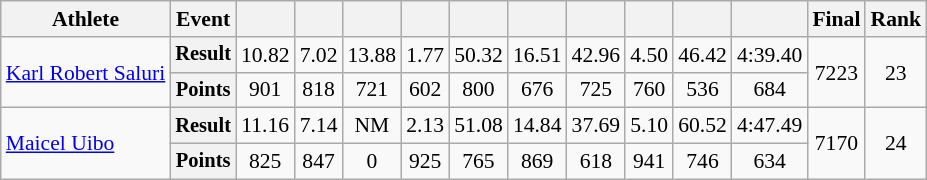<table class="wikitable" style="font-size:90%">
<tr>
<th>Athlete</th>
<th>Event</th>
<th></th>
<th></th>
<th></th>
<th></th>
<th></th>
<th></th>
<th></th>
<th></th>
<th></th>
<th></th>
<th>Final</th>
<th>Rank</th>
</tr>
<tr align=center>
<td rowspan=2 align=left><a href='#'>Karl Robert Saluri</a></td>
<th style="font-size:95%">Result</th>
<td>10.82</td>
<td>7.02</td>
<td>13.88</td>
<td>1.77</td>
<td>50.32</td>
<td>16.51</td>
<td>42.96</td>
<td>4.50</td>
<td>46.42</td>
<td>4:39.40</td>
<td rowspan=2>7223</td>
<td rowspan=2>23</td>
</tr>
<tr align=center>
<th style="font-size:95%">Points</th>
<td>901</td>
<td>818</td>
<td>721</td>
<td>602</td>
<td>800</td>
<td>676</td>
<td>725</td>
<td>760</td>
<td>536</td>
<td>684</td>
</tr>
<tr align=center>
<td rowspan=2 align=left><a href='#'>Maicel Uibo</a></td>
<th style="font-size:95%">Result</th>
<td>11.16</td>
<td>7.14</td>
<td>NM</td>
<td>2.13</td>
<td>51.08</td>
<td>14.84</td>
<td>37.69</td>
<td>5.10</td>
<td>60.52</td>
<td>4:47.49</td>
<td rowspan=2>7170</td>
<td rowspan=2>24</td>
</tr>
<tr align=center>
<th style="font-size:95%">Points</th>
<td>825</td>
<td>847</td>
<td>0</td>
<td>925</td>
<td>765</td>
<td>869</td>
<td>618</td>
<td>941</td>
<td>746</td>
<td>634</td>
</tr>
</table>
